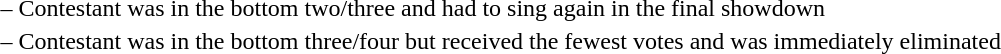<table>
<tr>
<td> –</td>
<td>Contestant was in the bottom two/three and had to sing again in the final showdown</td>
</tr>
<tr>
<td> –</td>
<td>Contestant was in the bottom three/four but received the fewest votes and was immediately eliminated</td>
</tr>
</table>
